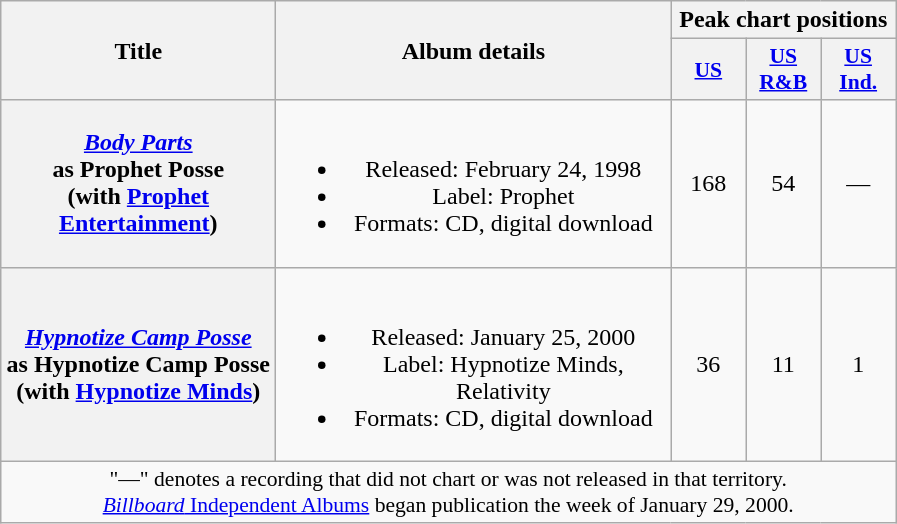<table class="wikitable plainrowheaders" style="text-align:center;">
<tr>
<th scope="col" rowspan="2" style="width:11em;">Title</th>
<th scope="col" rowspan="2" style="width:16em;">Album details</th>
<th colspan="3" scope="col">Peak chart positions</th>
</tr>
<tr>
<th scope="col" style="width:3em;font-size:90%;"><a href='#'>US</a><br></th>
<th scope="col" style="width:3em;font-size:90%;"><a href='#'>US<br>R&B</a><br></th>
<th scope="col" style="width:3em;font-size:90%;"><a href='#'>US<br>Ind.</a><br></th>
</tr>
<tr>
<th scope="row"><em><a href='#'>Body Parts</a></em><br><span>as Prophet Posse <br>(with <a href='#'>Prophet Entertainment</a>)</span></th>
<td><br><ul><li>Released: February 24, 1998</li><li>Label: Prophet</li><li>Formats: CD, digital download</li></ul></td>
<td>168</td>
<td>54</td>
<td>—</td>
</tr>
<tr>
<th scope="row"><em><a href='#'>Hypnotize Camp Posse</a></em><br><span>as Hypnotize Camp Posse <br>(with <a href='#'>Hypnotize Minds</a>)</span></th>
<td><br><ul><li>Released: January 25, 2000</li><li>Label: Hypnotize Minds, Relativity</li><li>Formats: CD, digital download</li></ul></td>
<td>36</td>
<td>11</td>
<td>1</td>
</tr>
<tr>
<td colspan="12" style="font-size:90%">"—" denotes a recording that did not chart or was not released in that territory.<br><a href='#'><em>Billboard</em> Independent Albums</a> began publication the week of January 29, 2000.</td>
</tr>
</table>
